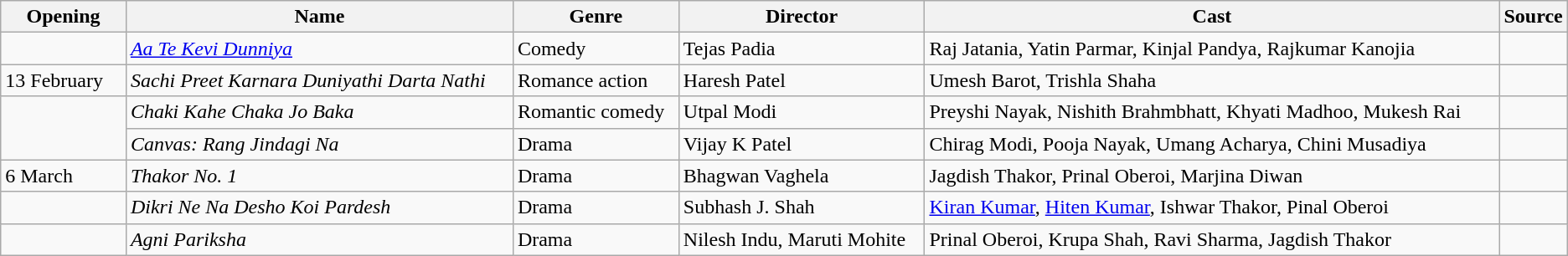<table class="wikitable sortable">
<tr>
<th style="width:8%;">Opening</th>
<th>Name</th>
<th>Genre</th>
<th>Director</th>
<th>Cast</th>
<th style="width:2%;">Source</th>
</tr>
<tr>
<td></td>
<td><em><a href='#'>Aa Te Kevi Dunniya</a></em></td>
<td>Comedy</td>
<td>Tejas Padia</td>
<td>Raj Jatania, Yatin Parmar, Kinjal Pandya, Rajkumar Kanojia</td>
<td></td>
</tr>
<tr>
<td>13 February</td>
<td><em>Sachi Preet Karnara Duniyathi Darta Nathi</em></td>
<td>Romance action</td>
<td>Haresh Patel</td>
<td>Umesh Barot, Trishla Shaha</td>
<td></td>
</tr>
<tr>
<td rowspan="2"></td>
<td><em>Chaki Kahe Chaka Jo Baka</em></td>
<td>Romantic comedy</td>
<td>Utpal Modi</td>
<td>Preyshi Nayak, Nishith Brahmbhatt, Khyati Madhoo, Mukesh Rai</td>
<td></td>
</tr>
<tr>
<td><em>Canvas: Rang Jindagi Na</em></td>
<td>Drama</td>
<td>Vijay K Patel</td>
<td>Chirag Modi, Pooja Nayak, Umang Acharya, Chini Musadiya</td>
<td></td>
</tr>
<tr>
<td>6 March</td>
<td><em>Thakor No. 1</em></td>
<td>Drama</td>
<td>Bhagwan Vaghela</td>
<td>Jagdish Thakor, Prinal Oberoi, Marjina Diwan</td>
<td></td>
</tr>
<tr>
<td></td>
<td><em>Dikri Ne Na Desho Koi Pardesh</em></td>
<td>Drama</td>
<td>Subhash J. Shah</td>
<td><a href='#'>Kiran Kumar</a>, <a href='#'>Hiten Kumar</a>, Ishwar Thakor, Pinal Oberoi</td>
<td></td>
</tr>
<tr>
<td></td>
<td><em>Agni Pariksha</em></td>
<td>Drama</td>
<td>Nilesh Indu, Maruti Mohite</td>
<td>Prinal Oberoi, Krupa Shah, Ravi Sharma, Jagdish Thakor</td>
<td></td>
</tr>
</table>
